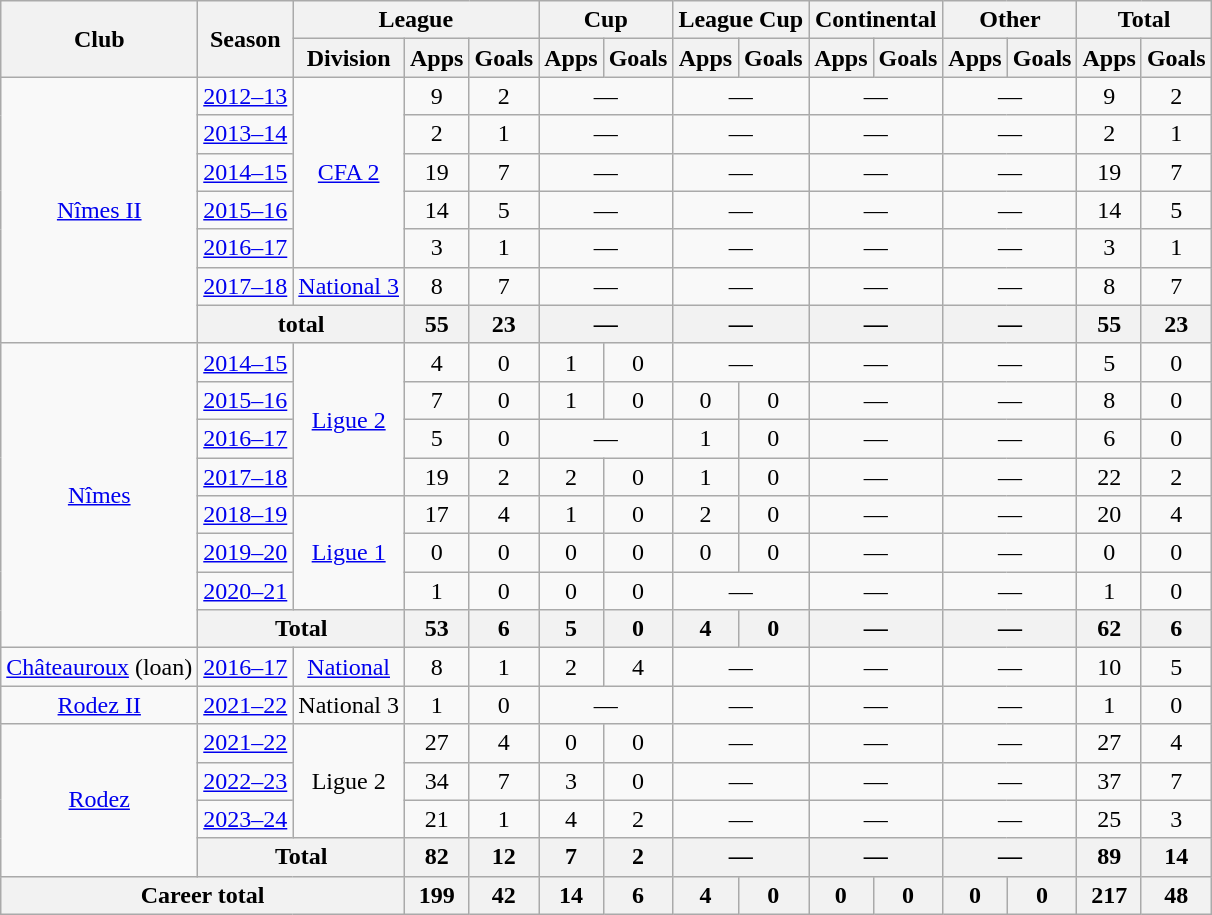<table class="wikitable" style="text-align: center;">
<tr>
<th rowspan="2">Club</th>
<th rowspan="2">Season</th>
<th colspan="3">League</th>
<th colspan="2">Cup</th>
<th colspan="2">League Cup</th>
<th colspan="2">Continental</th>
<th colspan="2">Other</th>
<th colspan="2">Total</th>
</tr>
<tr>
<th>Division</th>
<th>Apps</th>
<th>Goals</th>
<th>Apps</th>
<th>Goals</th>
<th>Apps</th>
<th>Goals</th>
<th>Apps</th>
<th>Goals</th>
<th>Apps</th>
<th>Goals</th>
<th>Apps</th>
<th>Goals</th>
</tr>
<tr>
<td rowspan="7"><a href='#'>Nîmes II</a></td>
<td><a href='#'>2012–13</a></td>
<td rowspan="5"><a href='#'>CFA 2</a></td>
<td>9</td>
<td>2</td>
<td colspan="2">—</td>
<td colspan="2">—</td>
<td colspan="2">—</td>
<td colspan="2">—</td>
<td>9</td>
<td>2</td>
</tr>
<tr>
<td><a href='#'>2013–14</a></td>
<td>2</td>
<td>1</td>
<td colspan="2">—</td>
<td colspan="2">—</td>
<td colspan="2">—</td>
<td colspan="2">—</td>
<td>2</td>
<td>1</td>
</tr>
<tr>
<td><a href='#'>2014–15</a></td>
<td>19</td>
<td>7</td>
<td colspan="2">—</td>
<td colspan="2">—</td>
<td colspan="2">—</td>
<td colspan="2">—</td>
<td>19</td>
<td>7</td>
</tr>
<tr>
<td><a href='#'>2015–16</a></td>
<td>14</td>
<td>5</td>
<td colspan="2">—</td>
<td colspan="2">—</td>
<td colspan="2">—</td>
<td colspan="2">—</td>
<td>14</td>
<td>5</td>
</tr>
<tr>
<td><a href='#'>2016–17</a></td>
<td>3</td>
<td>1</td>
<td colspan="2">—</td>
<td colspan="2">—</td>
<td colspan="2">—</td>
<td colspan="2">—</td>
<td>3</td>
<td>1</td>
</tr>
<tr>
<td><a href='#'>2017–18</a></td>
<td><a href='#'>National 3</a></td>
<td>8</td>
<td>7</td>
<td colspan="2">—</td>
<td colspan="2">—</td>
<td colspan="2">—</td>
<td colspan="2">—</td>
<td>8</td>
<td>7</td>
</tr>
<tr>
<th colspan="2">total</th>
<th>55</th>
<th>23</th>
<th colspan="2">—</th>
<th colspan="2">—</th>
<th colspan="2">—</th>
<th colspan="2">—</th>
<th>55</th>
<th>23</th>
</tr>
<tr>
<td rowspan="8"><a href='#'>Nîmes</a></td>
<td><a href='#'>2014–15</a></td>
<td rowspan="4"><a href='#'>Ligue 2</a></td>
<td>4</td>
<td>0</td>
<td>1</td>
<td>0</td>
<td colspan="2">—</td>
<td colspan="2">—</td>
<td colspan="2">—</td>
<td>5</td>
<td>0</td>
</tr>
<tr>
<td><a href='#'>2015–16</a></td>
<td>7</td>
<td>0</td>
<td>1</td>
<td>0</td>
<td>0</td>
<td>0</td>
<td colspan="2">—</td>
<td colspan="2">—</td>
<td>8</td>
<td>0</td>
</tr>
<tr>
<td><a href='#'>2016–17</a></td>
<td>5</td>
<td>0</td>
<td colspan="2">—</td>
<td>1</td>
<td>0</td>
<td colspan="2">—</td>
<td colspan="2">—</td>
<td>6</td>
<td>0</td>
</tr>
<tr>
<td><a href='#'>2017–18</a></td>
<td>19</td>
<td>2</td>
<td>2</td>
<td>0</td>
<td>1</td>
<td>0</td>
<td colspan="2">—</td>
<td colspan="2">—</td>
<td>22</td>
<td>2</td>
</tr>
<tr>
<td><a href='#'>2018–19</a></td>
<td rowspan="3"><a href='#'>Ligue 1</a></td>
<td>17</td>
<td>4</td>
<td>1</td>
<td>0</td>
<td>2</td>
<td>0</td>
<td colspan="2">—</td>
<td colspan="2">—</td>
<td>20</td>
<td>4</td>
</tr>
<tr>
<td><a href='#'>2019–20</a></td>
<td>0</td>
<td>0</td>
<td>0</td>
<td>0</td>
<td>0</td>
<td>0</td>
<td colspan="2">—</td>
<td colspan="2">—</td>
<td>0</td>
<td>0</td>
</tr>
<tr>
<td><a href='#'>2020–21</a></td>
<td>1</td>
<td>0</td>
<td>0</td>
<td>0</td>
<td colspan="2">—</td>
<td colspan="2">—</td>
<td colspan="2">—</td>
<td>1</td>
<td>0</td>
</tr>
<tr>
<th colspan="2">Total</th>
<th>53</th>
<th>6</th>
<th>5</th>
<th>0</th>
<th>4</th>
<th>0</th>
<th colspan="2">—</th>
<th colspan="2">—</th>
<th>62</th>
<th>6</th>
</tr>
<tr>
<td><a href='#'>Châteauroux</a> (loan)</td>
<td><a href='#'>2016–17</a></td>
<td><a href='#'>National</a></td>
<td>8</td>
<td>1</td>
<td>2</td>
<td>4</td>
<td colspan="2">—</td>
<td colspan="2">—</td>
<td colspan="2">—</td>
<td>10</td>
<td>5</td>
</tr>
<tr>
<td><a href='#'>Rodez II</a></td>
<td><a href='#'>2021–22</a></td>
<td>National 3</td>
<td>1</td>
<td>0</td>
<td colspan="2">—</td>
<td colspan="2">—</td>
<td colspan="2">—</td>
<td colspan="2">—</td>
<td>1</td>
<td>0</td>
</tr>
<tr>
<td rowspan="4"><a href='#'>Rodez</a></td>
<td><a href='#'>2021–22</a></td>
<td rowspan="3">Ligue 2</td>
<td>27</td>
<td>4</td>
<td>0</td>
<td>0</td>
<td colspan="2">—</td>
<td colspan="2">—</td>
<td colspan="2">—</td>
<td>27</td>
<td>4</td>
</tr>
<tr>
<td><a href='#'>2022–23</a></td>
<td>34</td>
<td>7</td>
<td>3</td>
<td>0</td>
<td colspan="2">—</td>
<td colspan="2">—</td>
<td colspan="2">—</td>
<td>37</td>
<td>7</td>
</tr>
<tr>
<td><a href='#'>2023–24</a></td>
<td>21</td>
<td>1</td>
<td>4</td>
<td>2</td>
<td colspan="2">—</td>
<td colspan="2">—</td>
<td colspan="2">—</td>
<td>25</td>
<td>3</td>
</tr>
<tr>
<th colspan="2">Total</th>
<th>82</th>
<th>12</th>
<th>7</th>
<th>2</th>
<th colspan="2">—</th>
<th colspan="2">—</th>
<th colspan="2">—</th>
<th>89</th>
<th>14</th>
</tr>
<tr>
<th colspan="3">Career total</th>
<th>199</th>
<th>42</th>
<th>14</th>
<th>6</th>
<th>4</th>
<th>0</th>
<th>0</th>
<th>0</th>
<th>0</th>
<th>0</th>
<th>217</th>
<th>48</th>
</tr>
</table>
